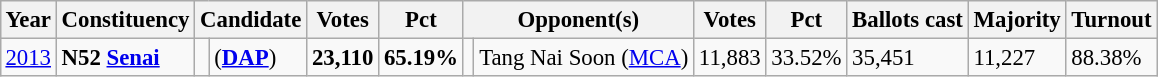<table class="wikitable" style="margin:0.5em ; font-size:95%">
<tr>
<th>Year</th>
<th>Constituency</th>
<th colspan=2>Candidate</th>
<th>Votes</th>
<th>Pct</th>
<th colspan=2>Opponent(s)</th>
<th>Votes</th>
<th>Pct</th>
<th>Ballots cast</th>
<th>Majority</th>
<th>Turnout</th>
</tr>
<tr>
<td><a href='#'>2013</a></td>
<td><strong>N52 <a href='#'>Senai</a></strong></td>
<td></td>
<td> (<a href='#'><strong>DAP</strong></a>)</td>
<td align="right"><strong>23,110</strong></td>
<td><strong>65.19%</strong></td>
<td></td>
<td>Tang Nai Soon (<a href='#'>MCA</a>)</td>
<td align="right">11,883</td>
<td>33.52%</td>
<td>35,451</td>
<td>11,227</td>
<td>88.38%</td>
</tr>
</table>
